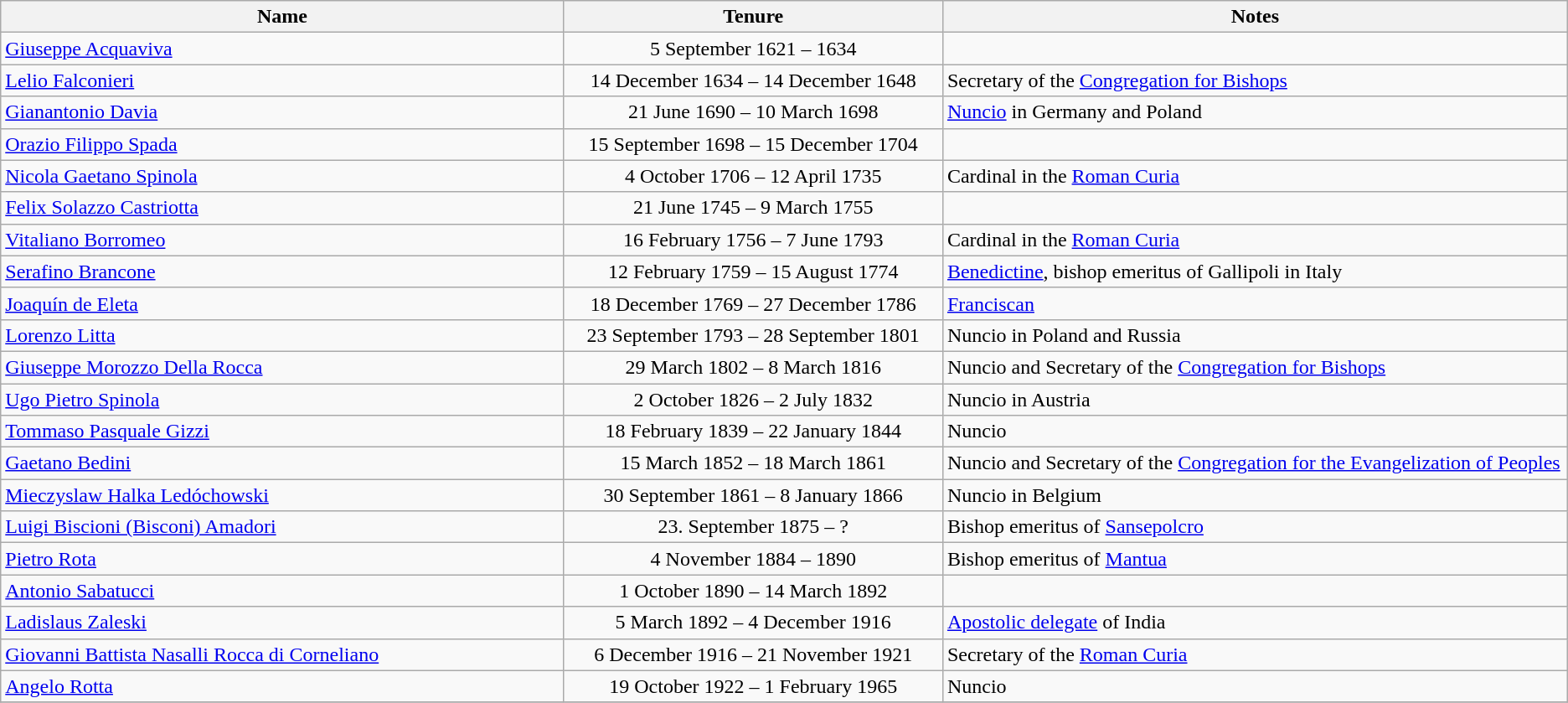<table class="wikitable">
<tr>
<th width="450"><strong>Name</strong></th>
<th width="300"><strong>Tenure</strong></th>
<th width="500"><strong>Notes</strong></th>
</tr>
<tr>
<td><a href='#'>Giuseppe Acquaviva</a></td>
<td align="center">5 September 1621 – 1634</td>
<td></td>
</tr>
<tr>
<td><a href='#'>Lelio Falconieri</a></td>
<td align="center">14 December 1634 – 14 December 1648</td>
<td>Secretary of the <a href='#'>Congregation for Bishops</a></td>
</tr>
<tr>
<td><a href='#'>Gianantonio Davia</a></td>
<td align="center">21 June 1690 – 10 March 1698</td>
<td><a href='#'>Nuncio</a> in Germany and Poland</td>
</tr>
<tr>
<td><a href='#'>Orazio Filippo Spada</a></td>
<td align="center">15 September 1698 – 15 December 1704</td>
<td></td>
</tr>
<tr>
<td><a href='#'>Nicola Gaetano Spinola</a></td>
<td align="center">4 October 1706 – 12 April 1735</td>
<td>Cardinal in the <a href='#'>Roman Curia</a></td>
</tr>
<tr>
<td><a href='#'>Felix Solazzo Castriotta</a></td>
<td align="center">21 June 1745 – 9 March 1755</td>
<td></td>
</tr>
<tr>
<td><a href='#'>Vitaliano Borromeo</a></td>
<td align="center">16 February 1756 – 7 June 1793</td>
<td>Cardinal in the <a href='#'>Roman Curia</a></td>
</tr>
<tr>
<td><a href='#'>Serafino Brancone</a></td>
<td align="center">12 February 1759 – 15 August 1774</td>
<td><a href='#'>Benedictine</a>, bishop emeritus of Gallipoli in Italy</td>
</tr>
<tr>
<td><a href='#'>Joaquín de Eleta</a></td>
<td align="center">18 December 1769 – 27 December 1786</td>
<td><a href='#'>Franciscan</a></td>
</tr>
<tr>
<td><a href='#'>Lorenzo Litta</a></td>
<td align="center">23 September 1793 – 28 September 1801</td>
<td>Nuncio in Poland and Russia</td>
</tr>
<tr>
<td><a href='#'>Giuseppe Morozzo Della Rocca</a></td>
<td align="center">29 March 1802 – 8 March 1816</td>
<td>Nuncio and Secretary of the <a href='#'>Congregation for Bishops</a></td>
</tr>
<tr>
<td><a href='#'>Ugo Pietro Spinola</a></td>
<td align="center">2 October 1826 – 2 July 1832</td>
<td>Nuncio in Austria</td>
</tr>
<tr>
<td><a href='#'>Tommaso Pasquale Gizzi</a></td>
<td align="center">18 February 1839 – 22 January 1844</td>
<td>Nuncio</td>
</tr>
<tr>
<td><a href='#'>Gaetano Bedini</a></td>
<td align="center">15 March 1852 – 18 March 1861</td>
<td>Nuncio and Secretary of the <a href='#'>Congregation for the Evangelization of Peoples</a></td>
</tr>
<tr>
<td><a href='#'>Mieczyslaw Halka Ledóchowski</a></td>
<td align="center">30 September 1861 – 8 January 1866</td>
<td>Nuncio in Belgium</td>
</tr>
<tr>
<td><a href='#'>Luigi Biscioni (Bisconi) Amadori</a></td>
<td align="center">23. September 1875 – ?</td>
<td>Bishop emeritus of <a href='#'>Sansepolcro</a></td>
</tr>
<tr>
<td><a href='#'>Pietro Rota</a></td>
<td align="center">4 November 1884 – 1890</td>
<td>Bishop emeritus of <a href='#'>Mantua</a></td>
</tr>
<tr>
<td><a href='#'>Antonio Sabatucci</a></td>
<td align="center">1 October 1890 – 14 March 1892</td>
<td></td>
</tr>
<tr>
<td><a href='#'>Ladislaus Zaleski</a></td>
<td align="center">5 March 1892 – 4 December 1916</td>
<td><a href='#'>Apostolic delegate</a> of India</td>
</tr>
<tr>
<td><a href='#'>Giovanni Battista Nasalli Rocca di Corneliano</a></td>
<td align="center">6 December 1916 – 21 November 1921</td>
<td>Secretary of the <a href='#'>Roman Curia</a></td>
</tr>
<tr>
<td><a href='#'>Angelo Rotta</a></td>
<td align="center">19 October 1922 – 1 February 1965</td>
<td>Nuncio</td>
</tr>
<tr>
</tr>
</table>
